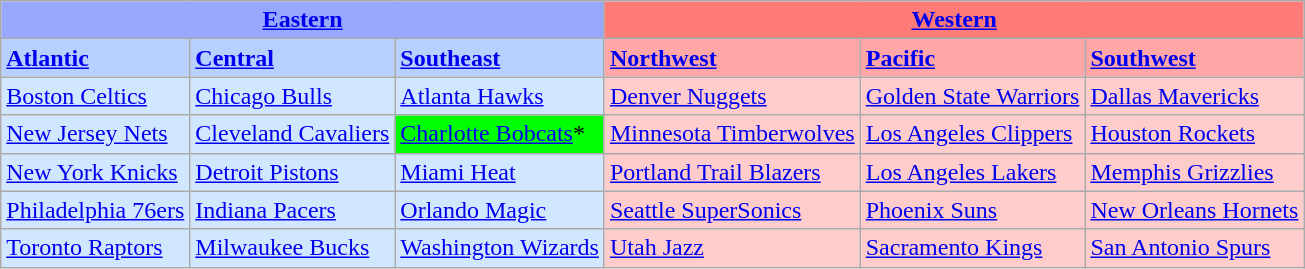<table class="wikitable">
<tr>
<th colspan="3" style="background-color: #99A8FF;"><a href='#'>Eastern</a></th>
<th colspan="3" style="background-color: #FF7B77;"><a href='#'>Western</a></th>
</tr>
<tr>
<td style="background-color: #B7D0FF;"><strong><a href='#'>Atlantic</a></strong></td>
<td style="background-color: #B7D0FF;"><strong><a href='#'>Central</a></strong></td>
<td style="background-color: #B7D0FF;"><strong><a href='#'>Southeast</a></strong></td>
<td style="background-color: #FFA7A7;"><strong><a href='#'>Northwest</a></strong></td>
<td style="background-color: #FFA7A7;"><strong><a href='#'>Pacific</a></strong></td>
<td style="background-color: #FFA7A7;"><strong><a href='#'>Southwest</a></strong></td>
</tr>
<tr>
<td style="background-color: #D0E7FF;"><a href='#'>Boston Celtics</a></td>
<td style="background-color: #D0E7FF;"><a href='#'>Chicago Bulls</a></td>
<td style="background-color: #D0E7FF;"><a href='#'>Atlanta Hawks</a></td>
<td style="background-color: #FFCCCC;"><a href='#'>Denver Nuggets</a></td>
<td style="background-color: #FFCCCC;"><a href='#'>Golden State Warriors</a></td>
<td style="background-color: #FFCCCC;"><a href='#'>Dallas Mavericks</a></td>
</tr>
<tr>
<td style="background-color: #D0E7FF;"><a href='#'>New Jersey Nets</a></td>
<td style="background-color: #D0E7FF;"><a href='#'>Cleveland Cavaliers</a></td>
<td style="background-color: #00FF00;"><a href='#'>Charlotte Bobcats</a>*</td>
<td style="background-color: #FFCCCC;"><a href='#'>Minnesota Timberwolves</a></td>
<td style="background-color: #FFCCCC;"><a href='#'>Los Angeles Clippers</a></td>
<td style="background-color: #FFCCCC;"><a href='#'>Houston Rockets</a></td>
</tr>
<tr>
<td style="background-color: #D0E7FF;"><a href='#'>New York Knicks</a></td>
<td style="background-color: #D0E7FF;"><a href='#'>Detroit Pistons</a></td>
<td style="background-color: #D0E7FF;"><a href='#'>Miami Heat</a></td>
<td style="background-color: #FFCCCC;"><a href='#'>Portland Trail Blazers</a></td>
<td style="background-color: #FFCCCC;"><a href='#'>Los Angeles Lakers</a></td>
<td style="background-color: #FFCCCC;"><a href='#'>Memphis Grizzlies</a></td>
</tr>
<tr>
<td style="background-color: #D0E7FF;"><a href='#'>Philadelphia 76ers</a></td>
<td style="background-color: #D0E7FF;"><a href='#'>Indiana Pacers</a></td>
<td style="background-color: #D0E7FF;"><a href='#'>Orlando Magic</a></td>
<td style="background-color: #FFCCCC;"><a href='#'>Seattle SuperSonics</a></td>
<td style="background-color: #FFCCCC;"><a href='#'>Phoenix Suns</a></td>
<td style="background-color: #FFCCCC;"><a href='#'>New Orleans Hornets</a></td>
</tr>
<tr>
<td style="background-color: #D0E7FF;"><a href='#'>Toronto Raptors</a></td>
<td style="background-color: #D0E7FF;"><a href='#'>Milwaukee Bucks</a></td>
<td style="background-color: #D0E7FF;"><a href='#'>Washington Wizards</a></td>
<td style="background-color: #FFCCCC;"><a href='#'>Utah Jazz</a></td>
<td style="background-color: #FFCCCC;"><a href='#'>Sacramento Kings</a></td>
<td style="background-color: #FFCCCC;"><a href='#'>San Antonio Spurs</a></td>
</tr>
</table>
